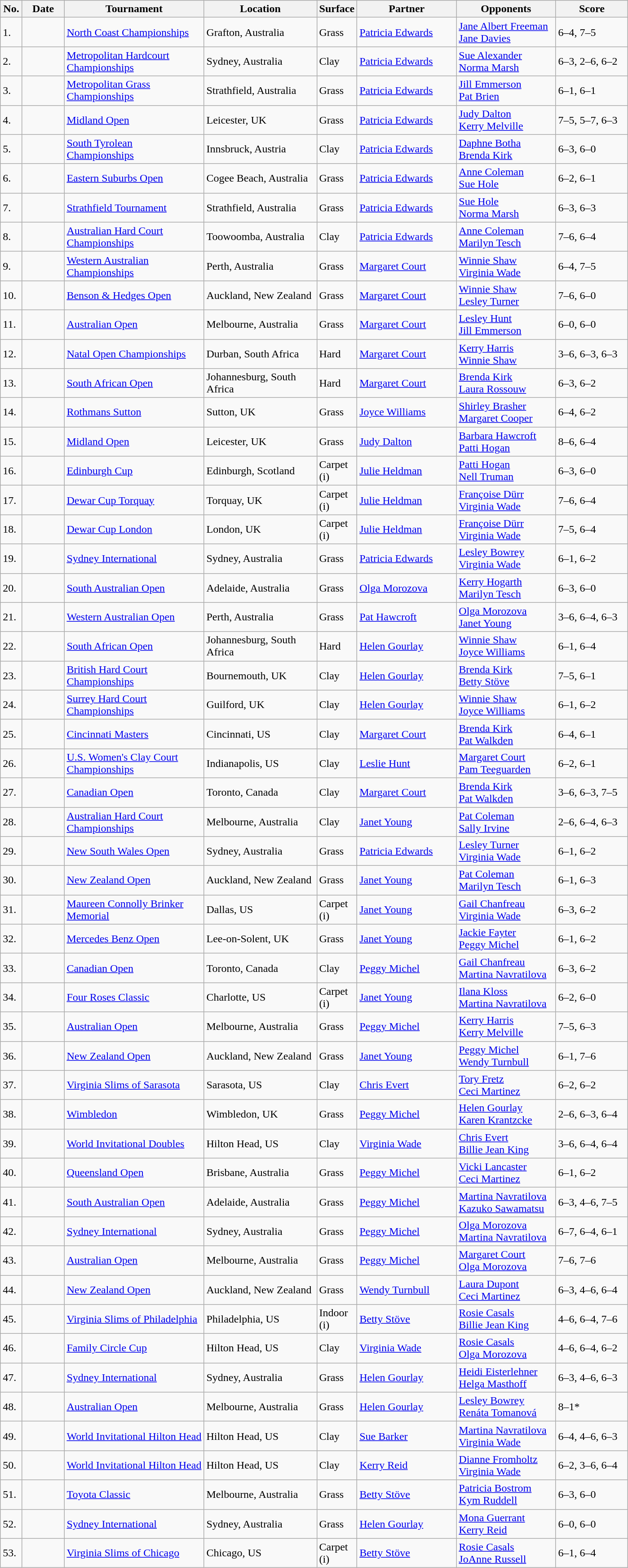<table class="sortable wikitable">
<tr>
<th style="width:25px">No.</th>
<th style="width:55px">Date</th>
<th style="width:200px">Tournament</th>
<th style="width:160px">Location</th>
<th style="width:50px">Surface</th>
<th style="width:140px">Partner</th>
<th style="width:140px">Opponents</th>
<th style="width:100px" class="unsortable">Score</th>
</tr>
<tr>
<td>1.</td>
<td></td>
<td><a href='#'>North Coast Championships</a></td>
<td>Grafton, Australia</td>
<td>Grass</td>
<td> <a href='#'>Patricia Edwards</a></td>
<td> <a href='#'>Jane Albert Freeman</a> <br>  <a href='#'>Jane Davies</a></td>
<td>6–4, 7–5</td>
</tr>
<tr>
<td>2.</td>
<td></td>
<td><a href='#'>Metropolitan Hardcourt Championships</a></td>
<td>Sydney, Australia</td>
<td>Clay</td>
<td> <a href='#'>Patricia Edwards</a></td>
<td> <a href='#'>Sue Alexander</a> <br>  <a href='#'>Norma Marsh</a></td>
<td>6–3, 2–6, 6–2</td>
</tr>
<tr>
<td>3.</td>
<td></td>
<td><a href='#'>Metropolitan Grass Championships</a></td>
<td>Strathfield, Australia</td>
<td>Grass</td>
<td> <a href='#'>Patricia Edwards</a></td>
<td> <a href='#'>Jill Emmerson</a> <br>  <a href='#'>Pat Brien</a></td>
<td>6–1, 6–1</td>
</tr>
<tr>
<td>4.</td>
<td></td>
<td><a href='#'>Midland Open</a></td>
<td>Leicester, UK</td>
<td>Grass</td>
<td> <a href='#'>Patricia Edwards</a></td>
<td> <a href='#'>Judy Dalton</a> <br>  <a href='#'>Kerry Melville</a></td>
<td>7–5, 5–7, 6–3</td>
</tr>
<tr>
<td>5.</td>
<td></td>
<td><a href='#'>South Tyrolean Championships</a></td>
<td>Innsbruck, Austria</td>
<td>Clay</td>
<td> <a href='#'>Patricia Edwards</a></td>
<td> <a href='#'>Daphne Botha</a> <br>  <a href='#'>Brenda Kirk</a></td>
<td>6–3, 6–0</td>
</tr>
<tr>
<td>6.</td>
<td></td>
<td><a href='#'>Eastern Suburbs Open</a></td>
<td>Cogee Beach, Australia</td>
<td>Grass</td>
<td> <a href='#'>Patricia Edwards</a></td>
<td> <a href='#'>Anne Coleman</a> <br>  <a href='#'>Sue Hole</a></td>
<td>6–2, 6–1</td>
</tr>
<tr>
<td>7.</td>
<td></td>
<td><a href='#'>Strathfield Tournament</a></td>
<td>Strathfield, Australia</td>
<td>Grass</td>
<td> <a href='#'>Patricia Edwards</a></td>
<td> <a href='#'>Sue Hole</a> <br>  <a href='#'>Norma Marsh</a></td>
<td>6–3, 6–3</td>
</tr>
<tr>
<td>8.</td>
<td></td>
<td><a href='#'>Australian Hard Court Championships</a></td>
<td>Toowoomba, Australia</td>
<td>Clay</td>
<td> <a href='#'>Patricia Edwards</a></td>
<td> <a href='#'>Anne Coleman</a> <br>  <a href='#'>Marilyn Tesch</a></td>
<td>7–6, 6–4</td>
</tr>
<tr>
<td>9.</td>
<td></td>
<td><a href='#'>Western Australian Championships</a></td>
<td>Perth, Australia</td>
<td>Grass</td>
<td> <a href='#'>Margaret Court</a></td>
<td> <a href='#'>Winnie Shaw</a> <br>  <a href='#'>Virginia Wade</a></td>
<td>6–4, 7–5</td>
</tr>
<tr>
<td>10.</td>
<td></td>
<td><a href='#'>Benson & Hedges Open</a></td>
<td>Auckland, New Zealand</td>
<td>Grass</td>
<td> <a href='#'>Margaret Court</a></td>
<td> <a href='#'>Winnie Shaw</a> <br>  <a href='#'>Lesley Turner</a></td>
<td>7–6, 6–0</td>
</tr>
<tr>
<td>11.</td>
<td></td>
<td><a href='#'>Australian Open</a></td>
<td>Melbourne, Australia</td>
<td>Grass</td>
<td> <a href='#'>Margaret Court</a></td>
<td> <a href='#'>Lesley Hunt</a> <br>  <a href='#'>Jill Emmerson</a></td>
<td>6–0, 6–0</td>
</tr>
<tr>
<td>12.</td>
<td></td>
<td><a href='#'>Natal Open Championships</a></td>
<td>Durban, South Africa</td>
<td>Hard</td>
<td> <a href='#'>Margaret Court</a></td>
<td> <a href='#'>Kerry Harris</a> <br>  <a href='#'>Winnie Shaw</a></td>
<td>3–6, 6–3, 6–3</td>
</tr>
<tr>
<td>13.</td>
<td></td>
<td><a href='#'>South African Open</a></td>
<td>Johannesburg, South Africa</td>
<td>Hard</td>
<td> <a href='#'>Margaret Court</a></td>
<td> <a href='#'>Brenda Kirk</a> <br>  <a href='#'>Laura Rossouw</a></td>
<td>6–3, 6–2</td>
</tr>
<tr>
<td>14.</td>
<td></td>
<td><a href='#'>Rothmans Sutton</a></td>
<td>Sutton, UK</td>
<td>Grass</td>
<td> <a href='#'>Joyce Williams</a></td>
<td> <a href='#'>Shirley Brasher</a> <br>  <a href='#'>Margaret Cooper</a></td>
<td>6–4, 6–2</td>
</tr>
<tr>
<td>15.</td>
<td></td>
<td><a href='#'>Midland Open</a></td>
<td>Leicester, UK</td>
<td>Grass</td>
<td> <a href='#'>Judy Dalton</a></td>
<td> <a href='#'>Barbara Hawcroft</a> <br>  <a href='#'>Patti Hogan</a></td>
<td>8–6, 6–4</td>
</tr>
<tr>
<td>16.</td>
<td></td>
<td><a href='#'>Edinburgh Cup</a></td>
<td>Edinburgh, Scotland</td>
<td>Carpet (i)</td>
<td> <a href='#'>Julie Heldman</a></td>
<td> <a href='#'>Patti Hogan</a> <br>  <a href='#'>Nell Truman</a></td>
<td>6–3, 6–0</td>
</tr>
<tr>
<td>17.</td>
<td></td>
<td><a href='#'>Dewar Cup Torquay</a></td>
<td>Torquay, UK</td>
<td>Carpet (i)</td>
<td> <a href='#'>Julie Heldman</a></td>
<td> <a href='#'>Françoise Dürr</a> <br>  <a href='#'>Virginia Wade</a></td>
<td>7–6, 6–4</td>
</tr>
<tr>
<td>18.</td>
<td></td>
<td><a href='#'>Dewar Cup London</a></td>
<td>London, UK</td>
<td>Carpet (i)</td>
<td> <a href='#'>Julie Heldman</a></td>
<td> <a href='#'>Françoise Dürr</a> <br>  <a href='#'>Virginia Wade</a></td>
<td>7–5, 6–4</td>
</tr>
<tr>
<td>19.</td>
<td></td>
<td><a href='#'>Sydney International</a></td>
<td>Sydney, Australia</td>
<td>Grass</td>
<td> <a href='#'>Patricia Edwards</a></td>
<td> <a href='#'>Lesley Bowrey</a> <br>  <a href='#'>Virginia Wade</a></td>
<td>6–1, 6–2</td>
</tr>
<tr>
<td>20.</td>
<td></td>
<td><a href='#'>South Australian Open</a></td>
<td>Adelaide, Australia</td>
<td>Grass</td>
<td> <a href='#'>Olga Morozova</a></td>
<td> <a href='#'>Kerry Hogarth</a> <br>  <a href='#'>Marilyn Tesch</a></td>
<td>6–3, 6–0</td>
</tr>
<tr>
<td>21.</td>
<td></td>
<td><a href='#'>Western Australian Open</a></td>
<td>Perth, Australia</td>
<td>Grass</td>
<td> <a href='#'>Pat Hawcroft</a></td>
<td> <a href='#'>Olga Morozova</a> <br>  <a href='#'>Janet Young</a></td>
<td>3–6, 6–4, 6–3</td>
</tr>
<tr>
<td>22.</td>
<td></td>
<td><a href='#'>South African Open</a></td>
<td>Johannesburg, South Africa</td>
<td>Hard</td>
<td> <a href='#'>Helen Gourlay</a></td>
<td> <a href='#'>Winnie Shaw</a> <br>  <a href='#'>Joyce Williams</a></td>
<td>6–1, 6–4</td>
</tr>
<tr>
<td>23.</td>
<td></td>
<td><a href='#'>British Hard Court Championships</a></td>
<td>Bournemouth, UK</td>
<td>Clay</td>
<td> <a href='#'>Helen Gourlay</a></td>
<td> <a href='#'>Brenda Kirk</a> <br>  <a href='#'>Betty Stöve</a></td>
<td>7–5, 6–1</td>
</tr>
<tr>
<td>24.</td>
<td></td>
<td><a href='#'>Surrey Hard Court Championships</a></td>
<td>Guilford, UK</td>
<td>Clay</td>
<td> <a href='#'>Helen Gourlay</a></td>
<td> <a href='#'>Winnie Shaw</a> <br>  <a href='#'>Joyce Williams</a></td>
<td>6–1, 6–2</td>
</tr>
<tr>
<td>25.</td>
<td></td>
<td><a href='#'>Cincinnati Masters</a></td>
<td>Cincinnati, US</td>
<td>Clay</td>
<td> <a href='#'>Margaret Court</a></td>
<td> <a href='#'>Brenda Kirk</a> <br>  <a href='#'>Pat Walkden</a></td>
<td>6–4, 6–1</td>
</tr>
<tr>
<td>26.</td>
<td></td>
<td><a href='#'>U.S. Women's Clay Court Championships</a></td>
<td>Indianapolis, US</td>
<td>Clay</td>
<td> <a href='#'>Leslie Hunt</a></td>
<td> <a href='#'>Margaret Court</a> <br>  <a href='#'>Pam Teeguarden</a></td>
<td>6–2, 6–1</td>
</tr>
<tr>
<td>27.</td>
<td></td>
<td><a href='#'>Canadian Open</a></td>
<td>Toronto, Canada</td>
<td>Clay</td>
<td> <a href='#'>Margaret Court</a></td>
<td> <a href='#'>Brenda Kirk</a> <br>  <a href='#'>Pat Walkden</a></td>
<td>3–6, 6–3, 7–5</td>
</tr>
<tr>
<td>28.</td>
<td></td>
<td><a href='#'>Australian Hard Court Championships</a></td>
<td>Melbourne, Australia</td>
<td>Clay</td>
<td> <a href='#'>Janet Young</a></td>
<td> <a href='#'>Pat Coleman</a> <br>  <a href='#'>Sally Irvine</a></td>
<td>2–6, 6–4, 6–3</td>
</tr>
<tr>
<td>29.</td>
<td></td>
<td><a href='#'>New South Wales Open</a></td>
<td>Sydney, Australia</td>
<td>Grass</td>
<td> <a href='#'>Patricia Edwards</a></td>
<td> <a href='#'>Lesley Turner</a> <br>  <a href='#'>Virginia Wade</a></td>
<td>6–1, 6–2</td>
</tr>
<tr>
<td>30.</td>
<td></td>
<td><a href='#'>New Zealand Open</a></td>
<td>Auckland, New Zealand</td>
<td>Grass</td>
<td> <a href='#'>Janet Young</a></td>
<td> <a href='#'>Pat Coleman</a> <br>  <a href='#'>Marilyn Tesch</a></td>
<td>6–1, 6–3</td>
</tr>
<tr>
<td>31.</td>
<td></td>
<td><a href='#'>Maureen Connolly Brinker Memorial</a></td>
<td>Dallas, US</td>
<td>Carpet (i)</td>
<td> <a href='#'>Janet Young</a></td>
<td> <a href='#'>Gail Chanfreau</a> <br>  <a href='#'>Virginia Wade</a></td>
<td>6–3, 6–2</td>
</tr>
<tr>
<td>32.</td>
<td></td>
<td><a href='#'>Mercedes Benz Open</a></td>
<td>Lee-on-Solent, UK</td>
<td>Grass</td>
<td> <a href='#'>Janet Young</a></td>
<td> <a href='#'>Jackie Fayter</a> <br>  <a href='#'>Peggy Michel</a></td>
<td>6–1, 6–2</td>
</tr>
<tr>
<td>33.</td>
<td></td>
<td><a href='#'>Canadian Open</a></td>
<td>Toronto, Canada</td>
<td>Clay</td>
<td> <a href='#'>Peggy Michel</a></td>
<td> <a href='#'>Gail Chanfreau</a> <br>  <a href='#'>Martina Navratilova</a></td>
<td>6–3, 6–2</td>
</tr>
<tr>
<td>34.</td>
<td></td>
<td><a href='#'>Four Roses Classic</a></td>
<td>Charlotte, US</td>
<td>Carpet (i)</td>
<td> <a href='#'>Janet Young</a></td>
<td> <a href='#'>Ilana Kloss</a> <br>  <a href='#'>Martina Navratilova</a></td>
<td>6–2, 6–0</td>
</tr>
<tr>
<td>35.</td>
<td></td>
<td><a href='#'>Australian Open</a></td>
<td>Melbourne, Australia</td>
<td>Grass</td>
<td> <a href='#'>Peggy Michel</a></td>
<td> <a href='#'>Kerry Harris</a> <br>  <a href='#'>Kerry Melville</a></td>
<td>7–5, 6–3</td>
</tr>
<tr>
<td>36.</td>
<td></td>
<td><a href='#'>New Zealand Open</a></td>
<td>Auckland, New Zealand</td>
<td>Grass</td>
<td> <a href='#'>Janet Young</a></td>
<td> <a href='#'>Peggy Michel</a> <br>  <a href='#'>Wendy Turnbull</a></td>
<td>6–1, 7–6</td>
</tr>
<tr>
<td>37.</td>
<td></td>
<td><a href='#'>Virginia Slims of Sarasota</a></td>
<td>Sarasota, US</td>
<td>Clay</td>
<td> <a href='#'>Chris Evert</a></td>
<td> <a href='#'>Tory Fretz</a> <br>  <a href='#'>Ceci Martinez</a></td>
<td>6–2, 6–2</td>
</tr>
<tr>
<td>38.</td>
<td></td>
<td><a href='#'>Wimbledon</a></td>
<td>Wimbledon, UK</td>
<td>Grass</td>
<td> <a href='#'>Peggy Michel</a></td>
<td> <a href='#'>Helen Gourlay</a> <br>  <a href='#'>Karen Krantzcke</a></td>
<td>2–6, 6–3, 6–4</td>
</tr>
<tr>
<td>39.</td>
<td></td>
<td><a href='#'>World Invitational Doubles</a></td>
<td>Hilton Head, US</td>
<td>Clay</td>
<td> <a href='#'>Virginia Wade</a></td>
<td> <a href='#'>Chris Evert</a> <br>  <a href='#'>Billie Jean King</a></td>
<td>3–6, 6–4, 6–4</td>
</tr>
<tr>
<td>40.</td>
<td></td>
<td><a href='#'>Queensland Open</a></td>
<td>Brisbane, Australia</td>
<td>Grass</td>
<td> <a href='#'>Peggy Michel</a></td>
<td> <a href='#'>Vicki Lancaster</a> <br>  <a href='#'>Ceci Martinez</a></td>
<td>6–1, 6–2</td>
</tr>
<tr>
<td>41.</td>
<td></td>
<td><a href='#'>South Australian Open</a></td>
<td>Adelaide, Australia</td>
<td>Grass</td>
<td> <a href='#'>Peggy Michel</a></td>
<td> <a href='#'>Martina Navratilova</a> <br>  <a href='#'>Kazuko Sawamatsu</a></td>
<td>6–3, 4–6, 7–5</td>
</tr>
<tr>
<td>42.</td>
<td></td>
<td><a href='#'>Sydney International</a></td>
<td>Sydney, Australia</td>
<td>Grass</td>
<td> <a href='#'>Peggy Michel</a></td>
<td> <a href='#'>Olga Morozova</a> <br>  <a href='#'>Martina Navratilova</a></td>
<td>6–7, 6–4, 6–1</td>
</tr>
<tr>
<td>43.</td>
<td></td>
<td><a href='#'>Australian Open</a></td>
<td>Melbourne, Australia</td>
<td>Grass</td>
<td> <a href='#'>Peggy Michel</a></td>
<td> <a href='#'>Margaret Court</a> <br>  <a href='#'>Olga Morozova</a></td>
<td>7–6, 7–6</td>
</tr>
<tr>
<td>44.</td>
<td></td>
<td><a href='#'>New Zealand Open</a></td>
<td>Auckland, New Zealand</td>
<td>Grass</td>
<td> <a href='#'>Wendy Turnbull</a></td>
<td> <a href='#'>Laura Dupont</a> <br>  <a href='#'>Ceci Martinez</a></td>
<td>6–3, 4–6, 6–4</td>
</tr>
<tr>
<td>45.</td>
<td></td>
<td><a href='#'>Virginia Slims of Philadelphia</a></td>
<td>Philadelphia, US</td>
<td>Indoor (i)</td>
<td> <a href='#'>Betty Stöve</a></td>
<td> <a href='#'>Rosie Casals</a> <br>  <a href='#'>Billie Jean King</a></td>
<td>4–6, 6–4, 7–6</td>
</tr>
<tr>
<td>46.</td>
<td></td>
<td><a href='#'>Family Circle Cup</a></td>
<td>Hilton Head, US</td>
<td>Clay</td>
<td> <a href='#'>Virginia Wade</a></td>
<td> <a href='#'>Rosie Casals</a> <br>  <a href='#'>Olga Morozova</a></td>
<td>4–6, 6–4, 6–2</td>
</tr>
<tr>
<td>47.</td>
<td></td>
<td><a href='#'>Sydney International</a></td>
<td>Sydney, Australia</td>
<td>Grass</td>
<td> <a href='#'>Helen Gourlay</a></td>
<td> <a href='#'>Heidi Eisterlehner</a> <br>  <a href='#'>Helga Masthoff</a></td>
<td>6–3, 4–6, 6–3</td>
</tr>
<tr>
<td>48.</td>
<td></td>
<td><a href='#'>Australian Open</a></td>
<td>Melbourne, Australia</td>
<td>Grass</td>
<td> <a href='#'>Helen Gourlay</a></td>
<td> <a href='#'>Lesley Bowrey</a> <br>  <a href='#'>Renáta Tomanová</a></td>
<td>8–1*</td>
</tr>
<tr>
<td>49.</td>
<td></td>
<td><a href='#'>World Invitational Hilton Head</a></td>
<td>Hilton Head, US</td>
<td>Clay</td>
<td> <a href='#'>Sue Barker</a></td>
<td> <a href='#'>Martina Navratilova</a> <br>  <a href='#'>Virginia Wade</a></td>
<td>6–4, 4–6, 6–3</td>
</tr>
<tr>
<td>50.</td>
<td></td>
<td><a href='#'>World Invitational Hilton Head</a></td>
<td>Hilton Head, US</td>
<td>Clay</td>
<td> <a href='#'>Kerry Reid</a></td>
<td> <a href='#'>Dianne Fromholtz</a> <br>  <a href='#'>Virginia Wade</a></td>
<td>6–2, 3–6, 6–4</td>
</tr>
<tr>
<td>51.</td>
<td></td>
<td><a href='#'>Toyota Classic</a></td>
<td>Melbourne, Australia</td>
<td>Grass</td>
<td> <a href='#'>Betty Stöve</a></td>
<td> <a href='#'>Patricia Bostrom</a> <br>  <a href='#'>Kym Ruddell</a></td>
<td>6–3, 6–0</td>
</tr>
<tr>
<td>52.</td>
<td></td>
<td><a href='#'>Sydney International</a></td>
<td>Sydney, Australia</td>
<td>Grass</td>
<td> <a href='#'>Helen Gourlay</a></td>
<td> <a href='#'>Mona Guerrant</a> <br>  <a href='#'>Kerry Reid</a></td>
<td>6–0, 6–0</td>
</tr>
<tr>
<td>53.</td>
<td></td>
<td><a href='#'>Virginia Slims of Chicago</a></td>
<td>Chicago, US</td>
<td>Carpet (i)</td>
<td> <a href='#'>Betty Stöve</a></td>
<td> <a href='#'>Rosie Casals</a> <br>  <a href='#'>JoAnne Russell</a></td>
<td>6–1, 6–4</td>
</tr>
</table>
